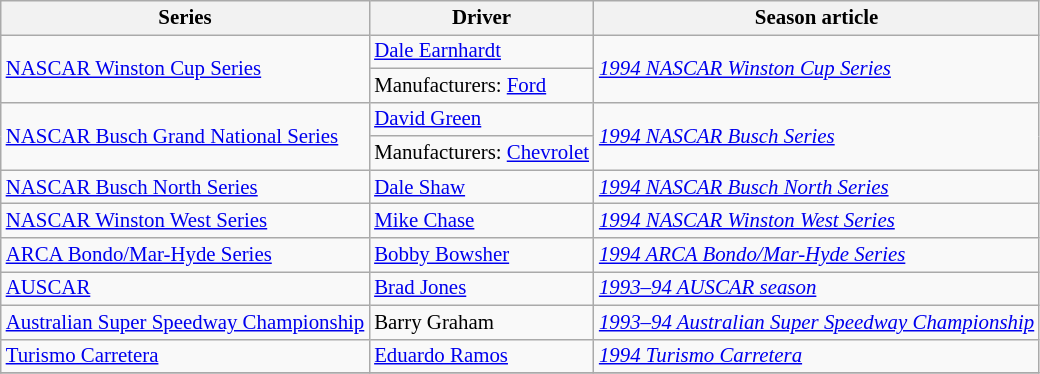<table class="wikitable" style="font-size: 87%;">
<tr>
<th>Series</th>
<th>Driver</th>
<th>Season article</th>
</tr>
<tr>
<td rowspan=2><a href='#'>NASCAR Winston Cup Series</a></td>
<td> <a href='#'>Dale Earnhardt</a></td>
<td rowspan=2><em><a href='#'>1994 NASCAR Winston Cup Series</a></em></td>
</tr>
<tr>
<td>Manufacturers:  <a href='#'>Ford</a></td>
</tr>
<tr>
<td rowspan=2><a href='#'>NASCAR Busch Grand National Series</a></td>
<td> <a href='#'>David Green</a></td>
<td rowspan=2><em><a href='#'>1994 NASCAR Busch Series</a></em></td>
</tr>
<tr>
<td>Manufacturers:  <a href='#'>Chevrolet</a></td>
</tr>
<tr>
<td><a href='#'>NASCAR Busch North Series</a></td>
<td> <a href='#'>Dale Shaw</a></td>
<td><em><a href='#'>1994 NASCAR Busch North Series</a></em></td>
</tr>
<tr>
<td><a href='#'>NASCAR Winston West Series</a></td>
<td> <a href='#'>Mike Chase</a></td>
<td><em><a href='#'>1994 NASCAR Winston West Series</a></em></td>
</tr>
<tr>
<td><a href='#'>ARCA Bondo/Mar-Hyde Series</a></td>
<td> <a href='#'>Bobby Bowsher</a></td>
<td><em><a href='#'>1994 ARCA Bondo/Mar-Hyde Series</a></em></td>
</tr>
<tr>
<td><a href='#'>AUSCAR</a></td>
<td> <a href='#'>Brad Jones</a></td>
<td><em><a href='#'>1993–94 AUSCAR season</a></em></td>
</tr>
<tr>
<td><a href='#'>Australian Super Speedway Championship</a></td>
<td> Barry Graham</td>
<td><em><a href='#'>1993–94 Australian Super Speedway Championship</a></em></td>
</tr>
<tr>
<td><a href='#'>Turismo Carretera</a></td>
<td> <a href='#'>Eduardo Ramos</a></td>
<td><em><a href='#'>1994 Turismo Carretera</a></em></td>
</tr>
<tr>
</tr>
</table>
